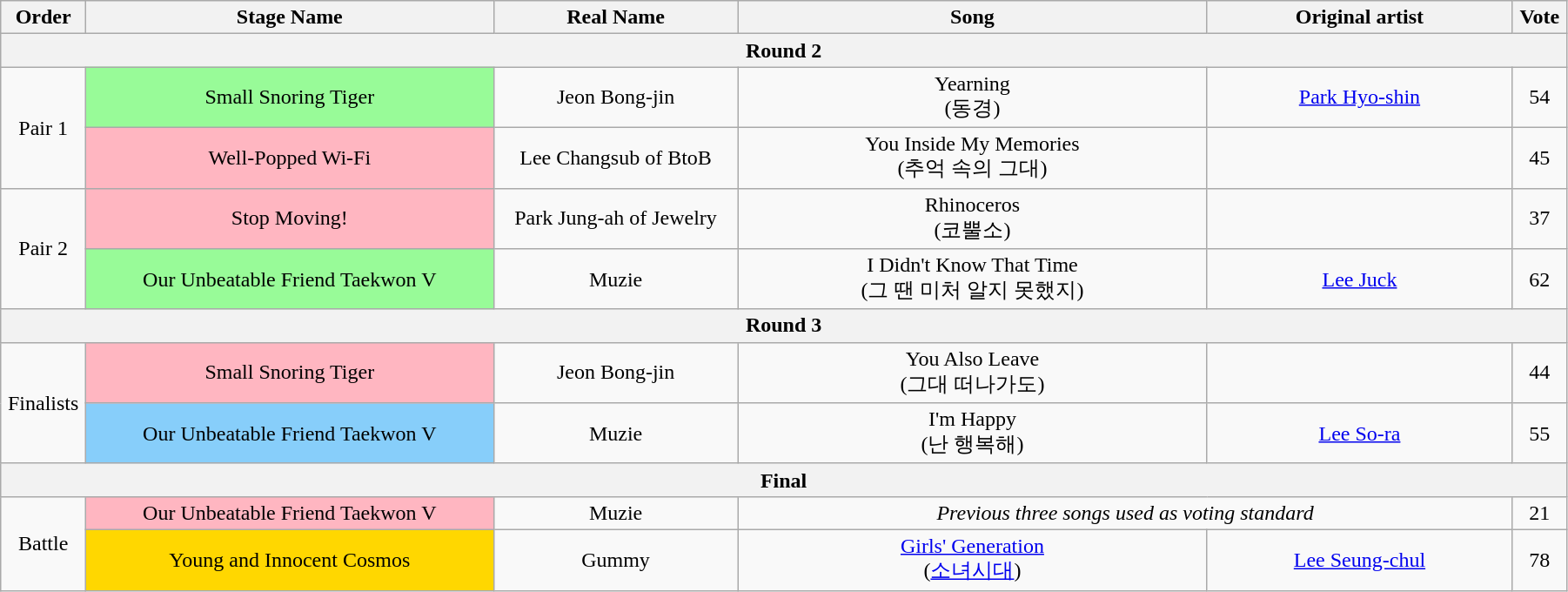<table class="wikitable" style="text-align:center; width:95%;">
<tr>
<th style="width:1%;">Order</th>
<th style="width:20%;">Stage Name</th>
<th style="width:12%;">Real Name</th>
<th style="width:23%;">Song</th>
<th style="width:15%;">Original artist</th>
<th style="width:1%;">Vote</th>
</tr>
<tr>
<th colspan=6>Round 2</th>
</tr>
<tr>
<td rowspan=2>Pair 1</td>
<td bgcolor="palegreen">Small Snoring Tiger</td>
<td>Jeon Bong-jin</td>
<td>Yearning<br>(동경)</td>
<td><a href='#'>Park Hyo-shin</a></td>
<td>54</td>
</tr>
<tr>
<td bgcolor="lightpink">Well-Popped Wi-Fi</td>
<td>Lee Changsub of BtoB</td>
<td>You Inside My Memories<br>(추억 속의 그대)</td>
<td></td>
<td>45</td>
</tr>
<tr>
<td rowspan=2>Pair 2</td>
<td bgcolor="lightpink">Stop Moving!</td>
<td>Park Jung-ah of Jewelry</td>
<td>Rhinoceros<br>(코뿔소)</td>
<td></td>
<td>37</td>
</tr>
<tr>
<td bgcolor="palegreen">Our Unbeatable Friend Taekwon V</td>
<td>Muzie</td>
<td>I Didn't Know That Time<br>(그 땐 미처 알지 못했지)</td>
<td><a href='#'>Lee Juck</a></td>
<td>62</td>
</tr>
<tr>
<th colspan=6>Round 3</th>
</tr>
<tr>
<td rowspan=2>Finalists</td>
<td bgcolor="lightpink">Small Snoring Tiger</td>
<td>Jeon Bong-jin</td>
<td>You Also Leave<br>(그대 떠나가도)</td>
<td></td>
<td>44</td>
</tr>
<tr>
<td bgcolor="lightskyblue">Our Unbeatable Friend Taekwon V</td>
<td>Muzie</td>
<td>I'm Happy<br>(난 행복해)</td>
<td><a href='#'>Lee So-ra</a></td>
<td>55</td>
</tr>
<tr>
<th colspan=6>Final</th>
</tr>
<tr>
<td rowspan=2>Battle</td>
<td bgcolor="lightpink">Our Unbeatable Friend Taekwon V</td>
<td>Muzie</td>
<td colspan=2><em>Previous three songs used as voting standard</em></td>
<td>21</td>
</tr>
<tr>
<td bgcolor="gold">Young and Innocent Cosmos</td>
<td>Gummy</td>
<td><a href='#'>Girls' Generation</a><br>(<a href='#'>소녀시대</a>)</td>
<td><a href='#'>Lee Seung-chul</a></td>
<td>78</td>
</tr>
</table>
